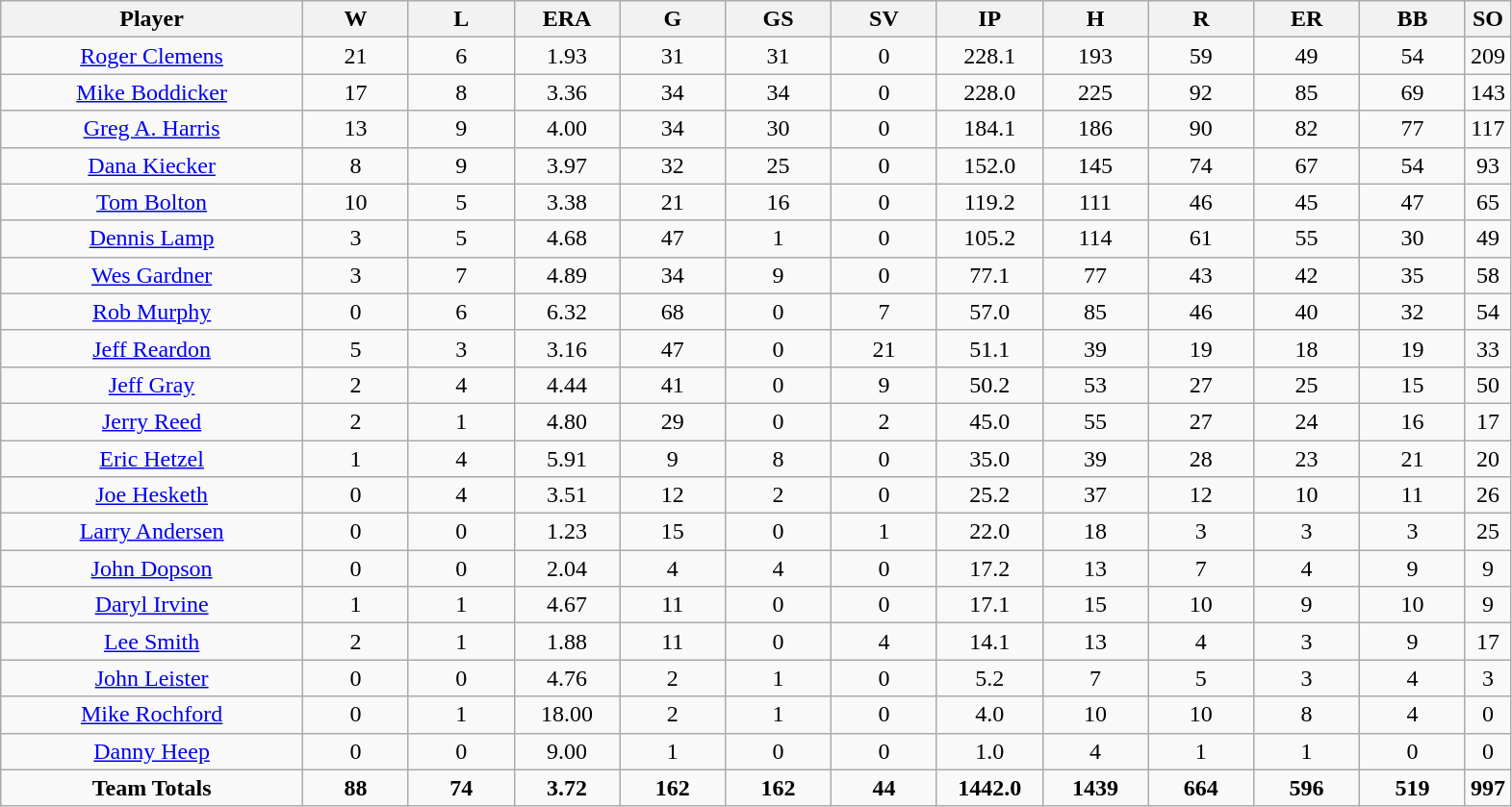<table class=wikitable style="text-align:center">
<tr>
<th bgcolor=#DDDDFF; width="20%">Player</th>
<th bgcolor=#DDDDFF; width="7%">W</th>
<th bgcolor=#DDDDFF; width="7%">L</th>
<th bgcolor=#DDDDFF; width="7%">ERA</th>
<th bgcolor=#DDDDFF; width="7%">G</th>
<th bgcolor=#DDDDFF; width="7%">GS</th>
<th bgcolor=#DDDDFF; width="7%">SV</th>
<th bgcolor=#DDDDFF; width="7%">IP</th>
<th bgcolor=#DDDDFF; width="7%">H</th>
<th bgcolor=#DDDDFF; width="7%">R</th>
<th bgcolor=#DDDDFF; width="7%">ER</th>
<th bgcolor=#DDDDFF; width="7%">BB</th>
<th bgcolor=#DDDDFF; width="7%">SO</th>
</tr>
<tr>
<td><a href='#'>Roger Clemens</a></td>
<td>21</td>
<td>6</td>
<td>1.93</td>
<td>31</td>
<td>31</td>
<td>0</td>
<td>228.1</td>
<td>193</td>
<td>59</td>
<td>49</td>
<td>54</td>
<td>209</td>
</tr>
<tr>
<td><a href='#'>Mike Boddicker</a></td>
<td>17</td>
<td>8</td>
<td>3.36</td>
<td>34</td>
<td>34</td>
<td>0</td>
<td>228.0</td>
<td>225</td>
<td>92</td>
<td>85</td>
<td>69</td>
<td>143</td>
</tr>
<tr>
<td><a href='#'>Greg A. Harris</a></td>
<td>13</td>
<td>9</td>
<td>4.00</td>
<td>34</td>
<td>30</td>
<td>0</td>
<td>184.1</td>
<td>186</td>
<td>90</td>
<td>82</td>
<td>77</td>
<td>117</td>
</tr>
<tr>
<td><a href='#'>Dana Kiecker</a></td>
<td>8</td>
<td>9</td>
<td>3.97</td>
<td>32</td>
<td>25</td>
<td>0</td>
<td>152.0</td>
<td>145</td>
<td>74</td>
<td>67</td>
<td>54</td>
<td>93</td>
</tr>
<tr>
<td><a href='#'>Tom Bolton</a></td>
<td>10</td>
<td>5</td>
<td>3.38</td>
<td>21</td>
<td>16</td>
<td>0</td>
<td>119.2</td>
<td>111</td>
<td>46</td>
<td>45</td>
<td>47</td>
<td>65</td>
</tr>
<tr>
<td><a href='#'>Dennis Lamp</a></td>
<td>3</td>
<td>5</td>
<td>4.68</td>
<td>47</td>
<td>1</td>
<td>0</td>
<td>105.2</td>
<td>114</td>
<td>61</td>
<td>55</td>
<td>30</td>
<td>49</td>
</tr>
<tr>
<td><a href='#'>Wes Gardner</a></td>
<td>3</td>
<td>7</td>
<td>4.89</td>
<td>34</td>
<td>9</td>
<td>0</td>
<td>77.1</td>
<td>77</td>
<td>43</td>
<td>42</td>
<td>35</td>
<td>58</td>
</tr>
<tr>
<td><a href='#'>Rob Murphy</a></td>
<td>0</td>
<td>6</td>
<td>6.32</td>
<td>68</td>
<td>0</td>
<td>7</td>
<td>57.0</td>
<td>85</td>
<td>46</td>
<td>40</td>
<td>32</td>
<td>54</td>
</tr>
<tr>
<td><a href='#'>Jeff Reardon</a></td>
<td>5</td>
<td>3</td>
<td>3.16</td>
<td>47</td>
<td>0</td>
<td>21</td>
<td>51.1</td>
<td>39</td>
<td>19</td>
<td>18</td>
<td>19</td>
<td>33</td>
</tr>
<tr>
<td><a href='#'>Jeff Gray</a></td>
<td>2</td>
<td>4</td>
<td>4.44</td>
<td>41</td>
<td>0</td>
<td>9</td>
<td>50.2</td>
<td>53</td>
<td>27</td>
<td>25</td>
<td>15</td>
<td>50</td>
</tr>
<tr>
<td><a href='#'>Jerry Reed</a></td>
<td>2</td>
<td>1</td>
<td>4.80</td>
<td>29</td>
<td>0</td>
<td>2</td>
<td>45.0</td>
<td>55</td>
<td>27</td>
<td>24</td>
<td>16</td>
<td>17</td>
</tr>
<tr>
<td><a href='#'>Eric Hetzel</a></td>
<td>1</td>
<td>4</td>
<td>5.91</td>
<td>9</td>
<td>8</td>
<td>0</td>
<td>35.0</td>
<td>39</td>
<td>28</td>
<td>23</td>
<td>21</td>
<td>20</td>
</tr>
<tr>
<td><a href='#'>Joe Hesketh</a></td>
<td>0</td>
<td>4</td>
<td>3.51</td>
<td>12</td>
<td>2</td>
<td>0</td>
<td>25.2</td>
<td>37</td>
<td>12</td>
<td>10</td>
<td>11</td>
<td>26</td>
</tr>
<tr>
<td><a href='#'>Larry Andersen</a></td>
<td>0</td>
<td>0</td>
<td>1.23</td>
<td>15</td>
<td>0</td>
<td>1</td>
<td>22.0</td>
<td>18</td>
<td>3</td>
<td>3</td>
<td>3</td>
<td>25</td>
</tr>
<tr>
<td><a href='#'>John Dopson</a></td>
<td>0</td>
<td>0</td>
<td>2.04</td>
<td>4</td>
<td>4</td>
<td>0</td>
<td>17.2</td>
<td>13</td>
<td>7</td>
<td>4</td>
<td>9</td>
<td>9</td>
</tr>
<tr>
<td><a href='#'>Daryl Irvine</a></td>
<td>1</td>
<td>1</td>
<td>4.67</td>
<td>11</td>
<td>0</td>
<td>0</td>
<td>17.1</td>
<td>15</td>
<td>10</td>
<td>9</td>
<td>10</td>
<td>9</td>
</tr>
<tr>
<td><a href='#'>Lee Smith</a></td>
<td>2</td>
<td>1</td>
<td>1.88</td>
<td>11</td>
<td>0</td>
<td>4</td>
<td>14.1</td>
<td>13</td>
<td>4</td>
<td>3</td>
<td>9</td>
<td>17</td>
</tr>
<tr>
<td><a href='#'>John Leister</a></td>
<td>0</td>
<td>0</td>
<td>4.76</td>
<td>2</td>
<td>1</td>
<td>0</td>
<td>5.2</td>
<td>7</td>
<td>5</td>
<td>3</td>
<td>4</td>
<td>3</td>
</tr>
<tr>
<td><a href='#'>Mike Rochford</a></td>
<td>0</td>
<td>1</td>
<td>18.00</td>
<td>2</td>
<td>1</td>
<td>0</td>
<td>4.0</td>
<td>10</td>
<td>10</td>
<td>8</td>
<td>4</td>
<td>0</td>
</tr>
<tr>
<td><a href='#'>Danny Heep</a></td>
<td>0</td>
<td>0</td>
<td>9.00</td>
<td>1</td>
<td>0</td>
<td>0</td>
<td>1.0</td>
<td>4</td>
<td>1</td>
<td>1</td>
<td>0</td>
<td>0</td>
</tr>
<tr>
<td><strong>Team Totals</strong></td>
<td><strong>88</strong></td>
<td><strong>74</strong></td>
<td><strong>3.72</strong></td>
<td><strong>162</strong></td>
<td><strong>162</strong></td>
<td><strong>44</strong></td>
<td><strong>1442.0</strong></td>
<td><strong>1439</strong></td>
<td><strong>664</strong></td>
<td><strong>596</strong></td>
<td><strong>519</strong></td>
<td><strong>997</strong></td>
</tr>
</table>
